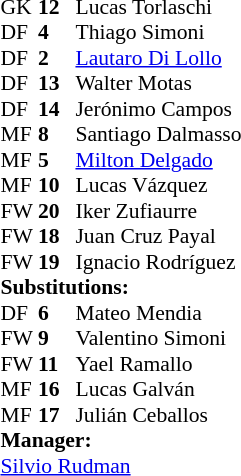<table style="font-size:90%; margin:0.2em auto;" cellspacing="0" cellpadding="0">
<tr>
<th width="25"></th>
<th width="25"></th>
</tr>
<tr>
<td>GK</td>
<td><strong>12</strong></td>
<td> Lucas Torlaschi</td>
</tr>
<tr>
<td>DF</td>
<td><strong>4</strong></td>
<td> Thiago Simoni</td>
<td></td>
</tr>
<tr>
<td>DF</td>
<td><strong>2</strong></td>
<td> <a href='#'>Lautaro Di Lollo</a></td>
</tr>
<tr>
<td>DF</td>
<td><strong>13</strong></td>
<td> Walter Motas</td>
<td></td>
<td></td>
</tr>
<tr>
<td>DF</td>
<td><strong>14</strong></td>
<td> Jerónimo Campos</td>
</tr>
<tr>
<td>MF</td>
<td><strong>8</strong></td>
<td> Santiago Dalmasso</td>
<td></td>
<td></td>
</tr>
<tr>
<td>MF</td>
<td><strong>5</strong></td>
<td> <a href='#'>Milton Delgado</a></td>
</tr>
<tr>
<td>MF</td>
<td><strong>10</strong></td>
<td> Lucas Vázquez</td>
<td></td>
<td></td>
</tr>
<tr>
<td>FW</td>
<td><strong>20</strong></td>
<td> Iker Zufiaurre</td>
<td></td>
<td></td>
</tr>
<tr>
<td>FW</td>
<td><strong>18</strong></td>
<td> Juan Cruz Payal</td>
</tr>
<tr>
<td>FW</td>
<td><strong>19</strong></td>
<td> Ignacio Rodríguez</td>
<td></td>
<td></td>
</tr>
<tr>
<td colspan=3><strong>Substitutions:</strong></td>
</tr>
<tr>
<td>DF</td>
<td><strong>6</strong></td>
<td> Mateo Mendia</td>
<td></td>
<td></td>
</tr>
<tr>
<td>FW</td>
<td><strong>9</strong></td>
<td> Valentino Simoni</td>
<td></td>
<td></td>
</tr>
<tr>
<td>FW</td>
<td><strong>11</strong></td>
<td> Yael Ramallo</td>
<td></td>
<td></td>
</tr>
<tr>
<td>MF</td>
<td><strong>16</strong></td>
<td> Lucas Galván</td>
<td></td>
<td></td>
</tr>
<tr>
<td>MF</td>
<td><strong>17</strong></td>
<td> Julián Ceballos</td>
<td></td>
<td></td>
</tr>
<tr>
<td colspan=3><strong>Manager:</strong></td>
</tr>
<tr>
<td colspan=4> <a href='#'>Silvio Rudman</a></td>
</tr>
</table>
